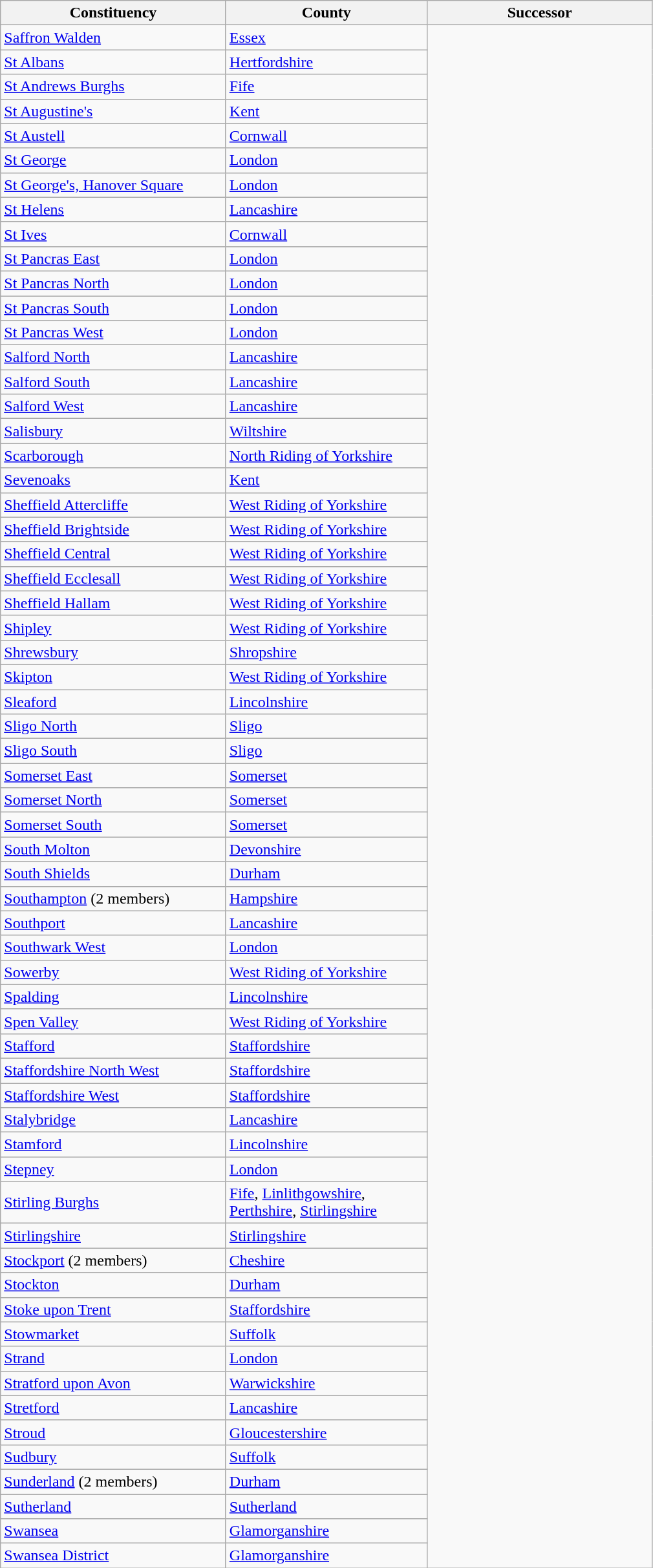<table class="wikitable">
<tr>
<th width="225px">Constituency</th>
<th width="200px">County</th>
<th width="225px">Successor</th>
</tr>
<tr>
<td><a href='#'>Saffron Walden</a></td>
<td><a href='#'>Essex</a></td>
</tr>
<tr>
<td><a href='#'>St Albans</a></td>
<td><a href='#'>Hertfordshire</a></td>
</tr>
<tr>
<td><a href='#'>St Andrews Burghs</a></td>
<td><a href='#'>Fife</a></td>
</tr>
<tr>
<td><a href='#'>St Augustine's</a></td>
<td><a href='#'>Kent</a></td>
</tr>
<tr>
<td><a href='#'>St Austell</a></td>
<td><a href='#'>Cornwall</a></td>
</tr>
<tr>
<td><a href='#'>St George</a></td>
<td><a href='#'>London</a></td>
</tr>
<tr>
<td><a href='#'>St George's, Hanover Square</a></td>
<td><a href='#'>London</a></td>
</tr>
<tr>
<td><a href='#'>St Helens</a></td>
<td><a href='#'>Lancashire</a></td>
</tr>
<tr>
<td><a href='#'>St Ives</a></td>
<td><a href='#'>Cornwall</a></td>
</tr>
<tr>
<td><a href='#'>St Pancras East</a></td>
<td><a href='#'>London</a></td>
</tr>
<tr>
<td><a href='#'>St Pancras North</a></td>
<td><a href='#'>London</a></td>
</tr>
<tr>
<td><a href='#'>St Pancras South</a></td>
<td><a href='#'>London</a></td>
</tr>
<tr>
<td><a href='#'>St Pancras West</a></td>
<td><a href='#'>London</a></td>
</tr>
<tr>
<td><a href='#'>Salford North</a></td>
<td><a href='#'>Lancashire</a></td>
</tr>
<tr>
<td><a href='#'>Salford South</a></td>
<td><a href='#'>Lancashire</a></td>
</tr>
<tr>
<td><a href='#'>Salford West</a></td>
<td><a href='#'>Lancashire</a></td>
</tr>
<tr>
<td><a href='#'>Salisbury</a></td>
<td><a href='#'>Wiltshire</a></td>
</tr>
<tr>
<td><a href='#'>Scarborough</a></td>
<td><a href='#'>North Riding of Yorkshire</a></td>
</tr>
<tr>
<td><a href='#'>Sevenoaks</a></td>
<td><a href='#'>Kent</a></td>
</tr>
<tr>
<td><a href='#'>Sheffield Attercliffe</a></td>
<td><a href='#'>West Riding of Yorkshire</a></td>
</tr>
<tr>
<td><a href='#'>Sheffield Brightside</a></td>
<td><a href='#'>West Riding of Yorkshire</a></td>
</tr>
<tr>
<td><a href='#'>Sheffield Central</a></td>
<td><a href='#'>West Riding of Yorkshire</a></td>
</tr>
<tr>
<td><a href='#'>Sheffield Ecclesall</a></td>
<td><a href='#'>West Riding of Yorkshire</a></td>
</tr>
<tr>
<td><a href='#'>Sheffield Hallam</a></td>
<td><a href='#'>West Riding of Yorkshire</a></td>
</tr>
<tr>
<td><a href='#'>Shipley</a></td>
<td><a href='#'>West Riding of Yorkshire</a></td>
</tr>
<tr>
<td><a href='#'>Shrewsbury</a></td>
<td><a href='#'>Shropshire</a></td>
</tr>
<tr>
<td><a href='#'>Skipton</a></td>
<td><a href='#'>West Riding of Yorkshire</a></td>
</tr>
<tr>
<td><a href='#'>Sleaford</a></td>
<td><a href='#'>Lincolnshire</a></td>
</tr>
<tr>
<td><a href='#'>Sligo North</a></td>
<td><a href='#'>Sligo</a></td>
</tr>
<tr>
<td><a href='#'>Sligo South</a></td>
<td><a href='#'>Sligo</a></td>
</tr>
<tr>
<td><a href='#'>Somerset East</a></td>
<td><a href='#'>Somerset</a></td>
</tr>
<tr>
<td><a href='#'>Somerset North</a></td>
<td><a href='#'>Somerset</a></td>
</tr>
<tr>
<td><a href='#'>Somerset South</a></td>
<td><a href='#'>Somerset</a></td>
</tr>
<tr>
<td><a href='#'>South Molton</a></td>
<td><a href='#'>Devonshire</a></td>
</tr>
<tr>
<td><a href='#'>South Shields</a></td>
<td><a href='#'>Durham</a></td>
</tr>
<tr>
<td><a href='#'>Southampton</a> (2 members)</td>
<td><a href='#'>Hampshire</a></td>
</tr>
<tr>
<td><a href='#'>Southport</a></td>
<td><a href='#'>Lancashire</a></td>
</tr>
<tr>
<td><a href='#'>Southwark West</a></td>
<td><a href='#'>London</a></td>
</tr>
<tr>
<td><a href='#'>Sowerby</a></td>
<td><a href='#'>West Riding of Yorkshire</a></td>
</tr>
<tr>
<td><a href='#'>Spalding</a></td>
<td><a href='#'>Lincolnshire</a></td>
</tr>
<tr>
<td><a href='#'>Spen Valley</a></td>
<td><a href='#'>West Riding of Yorkshire</a></td>
</tr>
<tr>
<td><a href='#'>Stafford</a></td>
<td><a href='#'>Staffordshire</a></td>
</tr>
<tr>
<td><a href='#'>Staffordshire North West</a></td>
<td><a href='#'>Staffordshire</a></td>
</tr>
<tr>
<td><a href='#'>Staffordshire West</a></td>
<td><a href='#'>Staffordshire</a></td>
</tr>
<tr>
<td><a href='#'>Stalybridge</a></td>
<td><a href='#'>Lancashire</a></td>
</tr>
<tr>
<td><a href='#'>Stamford</a></td>
<td><a href='#'>Lincolnshire</a></td>
</tr>
<tr>
<td><a href='#'>Stepney</a></td>
<td><a href='#'>London</a></td>
</tr>
<tr>
<td><a href='#'>Stirling Burghs</a></td>
<td><a href='#'>Fife</a>, <a href='#'>Linlithgowshire</a>, <a href='#'>Perthshire</a>, <a href='#'>Stirlingshire</a></td>
</tr>
<tr>
<td><a href='#'>Stirlingshire</a></td>
<td><a href='#'>Stirlingshire</a></td>
</tr>
<tr>
<td><a href='#'>Stockport</a> (2 members)</td>
<td><a href='#'>Cheshire</a></td>
</tr>
<tr>
<td><a href='#'>Stockton</a></td>
<td><a href='#'>Durham</a></td>
</tr>
<tr>
<td><a href='#'>Stoke upon Trent</a></td>
<td><a href='#'>Staffordshire</a></td>
</tr>
<tr>
<td><a href='#'>Stowmarket</a></td>
<td><a href='#'>Suffolk</a></td>
</tr>
<tr>
<td><a href='#'>Strand</a></td>
<td><a href='#'>London</a></td>
</tr>
<tr>
<td><a href='#'>Stratford upon Avon</a></td>
<td><a href='#'>Warwickshire</a></td>
</tr>
<tr>
<td><a href='#'>Stretford</a></td>
<td><a href='#'>Lancashire</a></td>
</tr>
<tr>
<td><a href='#'>Stroud</a></td>
<td><a href='#'>Gloucestershire</a></td>
</tr>
<tr>
<td><a href='#'>Sudbury</a></td>
<td><a href='#'>Suffolk</a></td>
</tr>
<tr>
<td><a href='#'>Sunderland</a> (2 members)</td>
<td><a href='#'>Durham</a></td>
</tr>
<tr>
<td><a href='#'>Sutherland</a></td>
<td><a href='#'>Sutherland</a></td>
</tr>
<tr>
<td><a href='#'>Swansea</a></td>
<td><a href='#'>Glamorganshire</a></td>
</tr>
<tr>
<td><a href='#'>Swansea District</a></td>
<td><a href='#'>Glamorganshire</a></td>
</tr>
</table>
